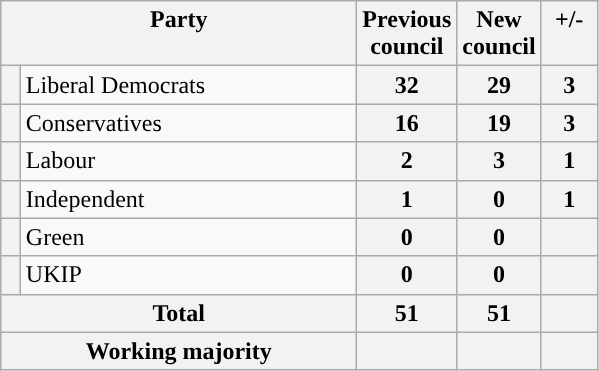<table class="wikitable">
<tr>
<th valign=top colspan="2" style="width: 230px">Party</th>
<th valign=top style="width: 30px">Previous council</th>
<th valign=top style="width: 30px">New council</th>
<th valign=top style="width: 30px">+/-</th>
</tr>
<tr>
<th style="background-color: "></th>
<td>Liberal Democrats</td>
<th align=center>32</th>
<th align=center>29</th>
<th align=center>3</th>
</tr>
<tr>
<th style="background-color: "></th>
<td>Conservatives</td>
<th align=center>16</th>
<th align=center>19</th>
<th align=center>3</th>
</tr>
<tr>
<th style="background-color: "></th>
<td>Labour</td>
<th align=center>2</th>
<th align=center>3</th>
<th align=center>1</th>
</tr>
<tr>
<th style="background-color: "></th>
<td>Independent</td>
<th align=center>1</th>
<th align=center>0</th>
<th align=center>1</th>
</tr>
<tr>
<th style="background-color: "></th>
<td>Green</td>
<th align=center>0</th>
<th align=center>0</th>
<th align=center></th>
</tr>
<tr>
<th style="background-color: "></th>
<td>UKIP</td>
<th align=center>0</th>
<th align=center>0</th>
<th align=center></th>
</tr>
<tr>
<th colspan=2>Total</th>
<th style="text-align: center">51</th>
<th style="text-align: center">51</th>
<th></th>
</tr>
<tr>
<th colspan=2>Working majority</th>
<th></th>
<th></th>
<th></th>
</tr>
</table>
